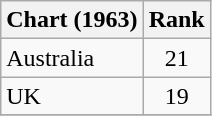<table class="wikitable">
<tr>
<th>Chart (1963)</th>
<th>Rank</th>
</tr>
<tr>
<td>Australia</td>
<td style="text-align:center;">21</td>
</tr>
<tr>
<td>UK</td>
<td style="text-align:center;">19</td>
</tr>
<tr>
</tr>
</table>
